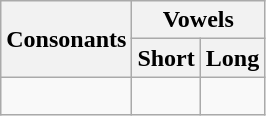<table class=wikitable>
<tr>
<th rowspan=2>Consonants</th>
<th colspan=2>Vowels</th>
</tr>
<tr>
<th>Short</th>
<th>Long</th>
</tr>
<tr>
<td style="vertical-align:top;"><br></td>
<td style="vertical-align:top;"><br></td>
<td style="vertical-align:top;"><br></td>
</tr>
</table>
